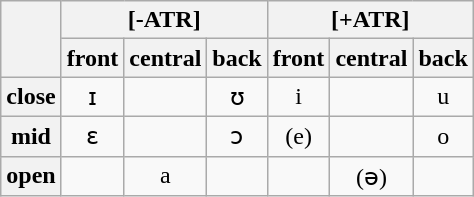<table class="wikitable IPA" style="text-align: center;">
<tr>
<th rowspan="2"></th>
<th colspan="3">[-ATR]</th>
<th colspan="3">[+ATR]</th>
</tr>
<tr>
<th>front</th>
<th>central</th>
<th>back</th>
<th>front</th>
<th>central</th>
<th>back</th>
</tr>
<tr>
<th>close</th>
<td>ɪ</td>
<td></td>
<td>ʊ</td>
<td>i</td>
<td></td>
<td>u</td>
</tr>
<tr>
<th>mid</th>
<td>ɛ</td>
<td></td>
<td>ɔ</td>
<td>(e)</td>
<td></td>
<td>o</td>
</tr>
<tr>
<th>open</th>
<td></td>
<td>a</td>
<td></td>
<td></td>
<td>(ə)</td>
<td></td>
</tr>
</table>
